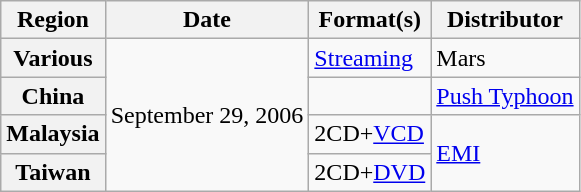<table class="wikitable plainrowheaders">
<tr>
<th>Region</th>
<th>Date</th>
<th>Format(s)</th>
<th>Distributor</th>
</tr>
<tr>
<th scope="row">Various</th>
<td rowspan="4">September 29, 2006</td>
<td><a href='#'>Streaming</a></td>
<td>Mars</td>
</tr>
<tr>
<th scope="row">China</th>
<td></td>
<td><a href='#'>Push Typhoon</a></td>
</tr>
<tr>
<th scope="row">Malaysia</th>
<td>2CD+<a href='#'>VCD</a></td>
<td rowspan="2"><a href='#'>EMI</a></td>
</tr>
<tr>
<th scope="row">Taiwan</th>
<td>2CD+<a href='#'>DVD</a></td>
</tr>
</table>
